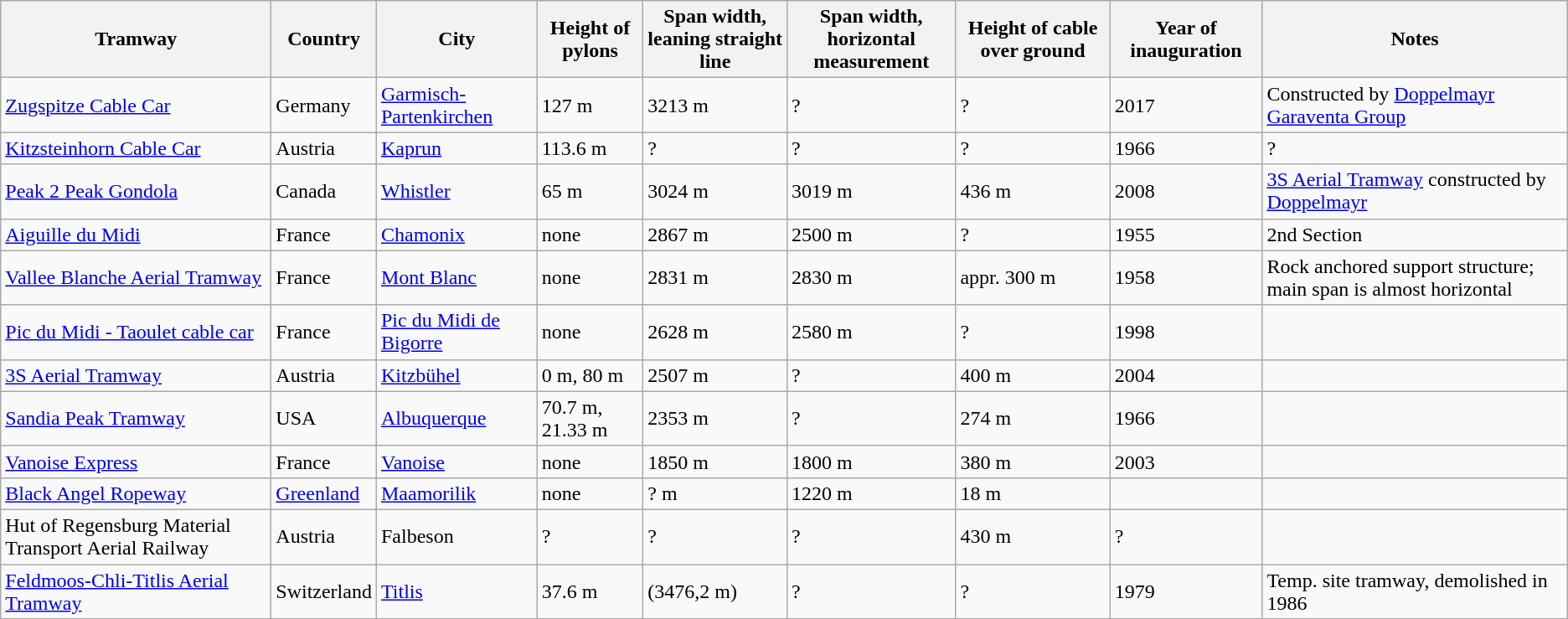<table class="wikitable sortable">
<tr>
<th>Tramway</th>
<th>Country</th>
<th>City</th>
<th>Height of pylons</th>
<th>Span width, <br> leaning straight line</th>
<th>Span width, <br> horizontal measurement</th>
<th>Height of cable over ground</th>
<th>Year of inauguration</th>
<th>Notes</th>
</tr>
<tr>
<td><a href='#'>Zugspitze Cable Car</a></td>
<td>Germany</td>
<td><a href='#'>Garmisch-Partenkirchen</a></td>
<td>127 m</td>
<td>3213 m</td>
<td>?</td>
<td>?</td>
<td>2017</td>
<td>Constructed by <a href='#'>Doppelmayr Garaventa Group</a></td>
</tr>
<tr>
<td><a href='#'>Kitzsteinhorn Cable Car</a></td>
<td>Austria</td>
<td><a href='#'>Kaprun</a></td>
<td>113.6 m</td>
<td>?</td>
<td>?</td>
<td>?</td>
<td>1966</td>
<td>?</td>
</tr>
<tr>
<td><a href='#'>Peak 2 Peak Gondola</a></td>
<td>Canada</td>
<td><a href='#'>Whistler</a></td>
<td>65 m</td>
<td>3024 m</td>
<td>3019 m</td>
<td>436 m</td>
<td>2008</td>
<td><a href='#'>3S Aerial Tramway</a> constructed by <a href='#'>Doppelmayr</a></td>
</tr>
<tr>
<td><a href='#'>Aiguille du Midi</a></td>
<td>France</td>
<td><a href='#'>Chamonix</a></td>
<td>none</td>
<td>2867 m</td>
<td>2500 m</td>
<td>?</td>
<td>1955</td>
<td>2nd Section</td>
</tr>
<tr>
<td><a href='#'>Vallee Blanche Aerial Tramway</a></td>
<td>France</td>
<td><a href='#'>Mont Blanc</a></td>
<td>none</td>
<td>2831 m</td>
<td>2830 m</td>
<td>appr. 300 m</td>
<td>1958</td>
<td>Rock anchored support structure; main span is almost horizontal</td>
</tr>
<tr>
<td><a href='#'>Pic du Midi - Taoulet cable car</a></td>
<td>France</td>
<td><a href='#'>Pic du Midi de Bigorre</a></td>
<td>none</td>
<td>2628 m</td>
<td>2580 m</td>
<td>?</td>
<td>1998</td>
<td></td>
</tr>
<tr>
<td><a href='#'>3S Aerial Tramway</a></td>
<td>Austria</td>
<td><a href='#'>Kitzbühel</a></td>
<td>0 m, 80 m</td>
<td>2507 m</td>
<td>?</td>
<td>400 m</td>
<td>2004</td>
<td></td>
</tr>
<tr>
<td><a href='#'>Sandia Peak Tramway</a></td>
<td>USA</td>
<td><a href='#'>Albuquerque</a></td>
<td>70.7 m, 21.33 m</td>
<td>2353 m</td>
<td>?</td>
<td>274 m</td>
<td>1966</td>
<td></td>
</tr>
<tr>
<td><a href='#'>Vanoise Express</a></td>
<td>France</td>
<td><a href='#'>Vanoise</a></td>
<td>none</td>
<td>1850 m</td>
<td>1800 m</td>
<td>380 m</td>
<td>2003</td>
<td></td>
</tr>
<tr>
<td><a href='#'>Black Angel Ropeway</a></td>
<td><a href='#'>Greenland</a></td>
<td><a href='#'>Maamorilik</a></td>
<td>none</td>
<td>? m</td>
<td>1220 m</td>
<td>18 m</td>
<td></td>
<td></td>
</tr>
<tr>
<td>Hut of Regensburg Material Transport Aerial Railway</td>
<td>Austria</td>
<td>Falbeson</td>
<td>?</td>
<td>?</td>
<td>?</td>
<td>430 m</td>
<td>?</td>
<td></td>
</tr>
<tr>
<td><a href='#'>Feldmoos-Chli-Titlis Aerial Tramway</a></td>
<td>Switzerland</td>
<td><a href='#'>Titlis</a></td>
<td>37.6 m</td>
<td>(3476,2 m)</td>
<td>?</td>
<td>?</td>
<td>1979</td>
<td>Temp. site tramway, demolished in 1986</td>
</tr>
</table>
